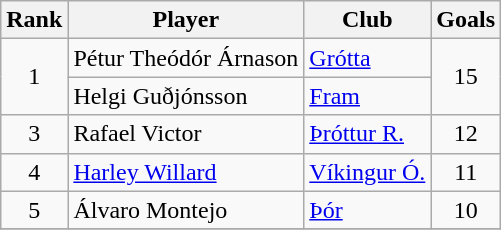<table class="wikitable sortable" style="text-align:center">
<tr>
<th>Rank</th>
<th>Player</th>
<th>Club</th>
<th>Goals</th>
</tr>
<tr>
<td rowspan=2>1</td>
<td align="left"> Pétur Theódór Árnason</td>
<td align="left"><a href='#'>Grótta</a></td>
<td rowspan=2>15</td>
</tr>
<tr>
<td align="left"> Helgi Guðjónsson</td>
<td align="left"><a href='#'>Fram</a></td>
</tr>
<tr>
<td rowspan=1>3</td>
<td align="left"> Rafael Victor</td>
<td align="left"><a href='#'>Þróttur R.</a></td>
<td rowspan=1>12</td>
</tr>
<tr>
<td rowspan=1>4</td>
<td align="left"> <a href='#'>Harley Willard</a></td>
<td align="left"><a href='#'>Víkingur Ó.</a></td>
<td rowspan=1>11</td>
</tr>
<tr>
<td rowspan=1>5</td>
<td align="left"> Álvaro Montejo</td>
<td align="left"><a href='#'>Þór</a></td>
<td rowspan=1>10</td>
</tr>
<tr>
</tr>
</table>
